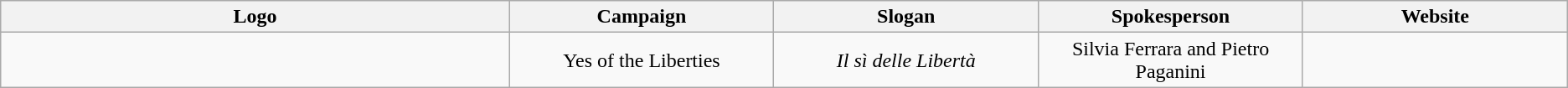<table class="wikitable" style="text-align:center">
<tr>
<th width=25%>Logo</th>
<th width=13%>Campaign</th>
<th width=13%>Slogan</th>
<th width=13%>Spokesperson</th>
<th width=13%>Website</th>
</tr>
<tr>
<td></td>
<td>Yes of the Liberties</td>
<td><em>Il sì delle Libertà</em></td>
<td>Silvia Ferrara and Pietro Paganini</td>
<td></td>
</tr>
</table>
